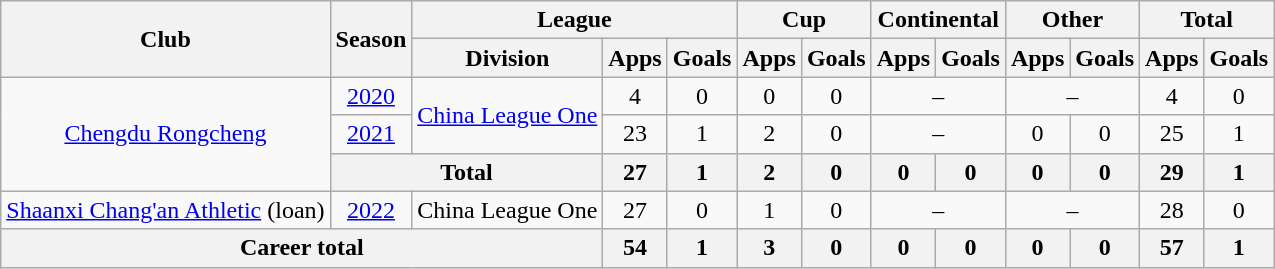<table class="wikitable" style="text-align: center">
<tr>
<th rowspan="2">Club</th>
<th rowspan="2">Season</th>
<th colspan="3">League</th>
<th colspan="2">Cup</th>
<th colspan="2">Continental</th>
<th colspan="2">Other</th>
<th colspan="2">Total</th>
</tr>
<tr>
<th>Division</th>
<th>Apps</th>
<th>Goals</th>
<th>Apps</th>
<th>Goals</th>
<th>Apps</th>
<th>Goals</th>
<th>Apps</th>
<th>Goals</th>
<th>Apps</th>
<th>Goals</th>
</tr>
<tr>
<td rowspan=3><a href='#'>Chengdu Rongcheng</a></td>
<td><a href='#'>2020</a></td>
<td rowspan="2"><a href='#'>China League One</a></td>
<td>4</td>
<td>0</td>
<td>0</td>
<td>0</td>
<td colspan="2">–</td>
<td colspan="2">–</td>
<td>4</td>
<td>0</td>
</tr>
<tr>
<td><a href='#'>2021</a></td>
<td>23</td>
<td>1</td>
<td>2</td>
<td>0</td>
<td colspan="2">–</td>
<td>0</td>
<td>0</td>
<td>25</td>
<td>1</td>
</tr>
<tr>
<th colspan="2">Total</th>
<th>27</th>
<th>1</th>
<th>2</th>
<th>0</th>
<th>0</th>
<th>0</th>
<th>0</th>
<th>0</th>
<th>29</th>
<th>1</th>
</tr>
<tr>
<td><a href='#'>Shaanxi Chang'an Athletic</a> (loan)</td>
<td><a href='#'>2022</a></td>
<td>China League One</td>
<td>27</td>
<td>0</td>
<td>1</td>
<td>0</td>
<td colspan="2">–</td>
<td colspan="2">–</td>
<td>28</td>
<td>0</td>
</tr>
<tr>
<th colspan=3>Career total</th>
<th>54</th>
<th>1</th>
<th>3</th>
<th>0</th>
<th>0</th>
<th>0</th>
<th>0</th>
<th>0</th>
<th>57</th>
<th>1</th>
</tr>
</table>
